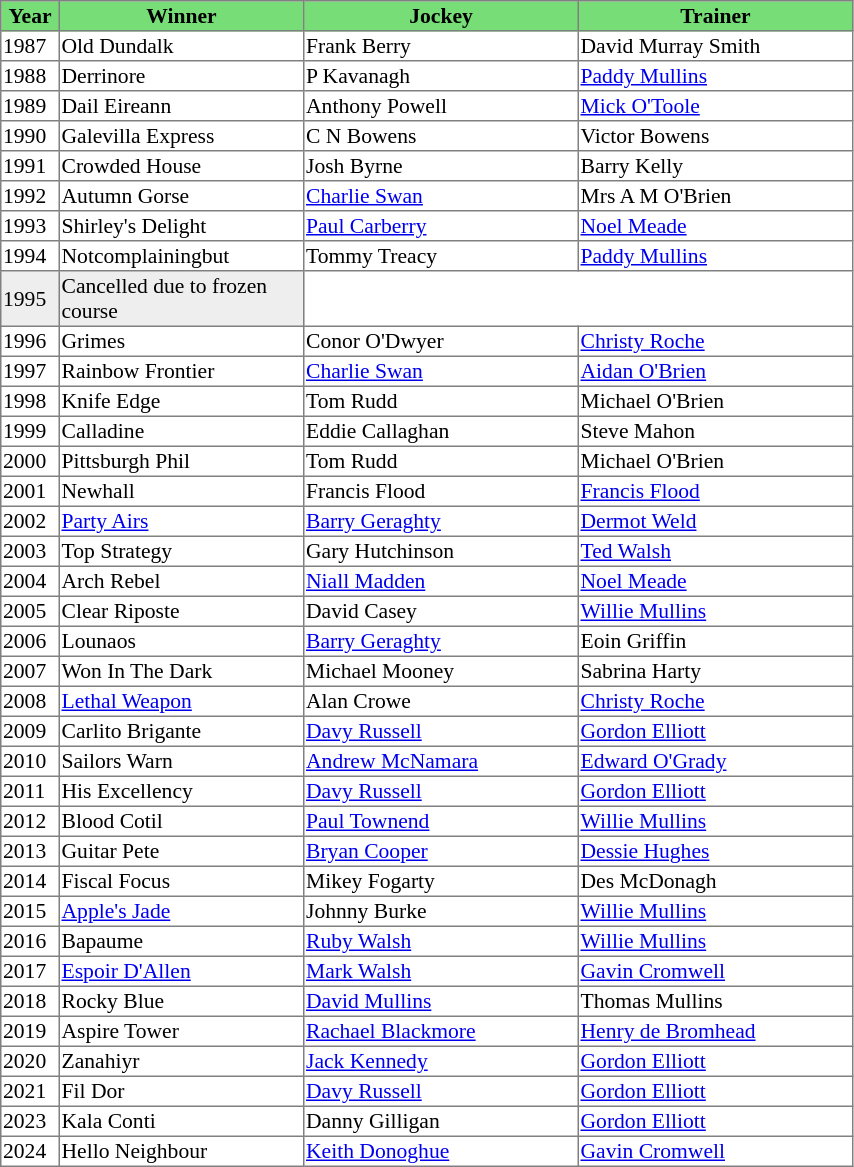<table class = "sortable" | border="1" style="border-collapse: collapse; font-size:90%">
<tr bgcolor="#77dd77" align="center">
<th style="width:36px"><strong>Year</strong><br></th>
<th style="width:160px"><strong>Winner</strong><br></th>
<th style="width:180px"><strong>Jockey</strong><br></th>
<th style="width:180px"><strong>Trainer</strong><br></th>
</tr>
<tr>
<td>1987</td>
<td>Old Dundalk</td>
<td>Frank Berry</td>
<td>David Murray Smith</td>
</tr>
<tr>
<td>1988</td>
<td>Derrinore</td>
<td>P Kavanagh</td>
<td><a href='#'>Paddy Mullins</a></td>
</tr>
<tr>
<td>1989</td>
<td>Dail Eireann</td>
<td>Anthony Powell</td>
<td><a href='#'>Mick O'Toole</a></td>
</tr>
<tr>
<td>1990</td>
<td>Galevilla Express</td>
<td>C N Bowens</td>
<td>Victor Bowens</td>
</tr>
<tr>
<td>1991</td>
<td>Crowded House</td>
<td>Josh Byrne</td>
<td>Barry Kelly</td>
</tr>
<tr>
<td>1992</td>
<td>Autumn Gorse</td>
<td><a href='#'>Charlie Swan</a></td>
<td>Mrs A M O'Brien</td>
</tr>
<tr>
<td>1993</td>
<td>Shirley's Delight</td>
<td><a href='#'>Paul Carberry</a></td>
<td><a href='#'>Noel Meade</a></td>
</tr>
<tr>
<td>1994</td>
<td>Notcomplainingbut</td>
<td>Tommy Treacy</td>
<td><a href='#'>Paddy Mullins</a></td>
</tr>
<tr bgcolor="#eeeeee">
<td>1995<td>Cancelled due to frozen course</td></td>
</tr>
<tr>
<td>1996</td>
<td>Grimes</td>
<td>Conor O'Dwyer</td>
<td><a href='#'>Christy Roche</a></td>
</tr>
<tr>
<td>1997</td>
<td>Rainbow Frontier</td>
<td><a href='#'>Charlie Swan</a></td>
<td><a href='#'>Aidan O'Brien</a></td>
</tr>
<tr>
<td>1998</td>
<td>Knife Edge</td>
<td>Tom Rudd</td>
<td>Michael O'Brien</td>
</tr>
<tr>
<td>1999</td>
<td>Calladine</td>
<td>Eddie Callaghan</td>
<td>Steve Mahon</td>
</tr>
<tr>
<td>2000</td>
<td>Pittsburgh Phil</td>
<td>Tom Rudd</td>
<td>Michael O'Brien</td>
</tr>
<tr>
<td>2001</td>
<td>Newhall</td>
<td>Francis Flood</td>
<td><a href='#'>Francis Flood</a></td>
</tr>
<tr>
<td>2002</td>
<td><a href='#'>Party Airs</a></td>
<td><a href='#'>Barry Geraghty</a></td>
<td><a href='#'>Dermot Weld</a></td>
</tr>
<tr>
<td>2003</td>
<td>Top Strategy</td>
<td>Gary Hutchinson</td>
<td><a href='#'>Ted Walsh</a></td>
</tr>
<tr>
<td>2004</td>
<td>Arch Rebel</td>
<td><a href='#'>Niall Madden</a></td>
<td><a href='#'>Noel Meade</a></td>
</tr>
<tr>
<td>2005</td>
<td>Clear Riposte</td>
<td>David Casey</td>
<td><a href='#'>Willie Mullins</a></td>
</tr>
<tr>
<td>2006</td>
<td>Lounaos</td>
<td><a href='#'>Barry Geraghty</a></td>
<td>Eoin Griffin</td>
</tr>
<tr>
<td>2007</td>
<td>Won In The Dark</td>
<td>Michael Mooney</td>
<td>Sabrina Harty</td>
</tr>
<tr>
<td>2008</td>
<td><a href='#'>Lethal Weapon</a></td>
<td>Alan Crowe</td>
<td><a href='#'>Christy Roche</a></td>
</tr>
<tr>
<td>2009</td>
<td>Carlito Brigante</td>
<td><a href='#'>Davy Russell</a></td>
<td><a href='#'>Gordon Elliott</a></td>
</tr>
<tr>
<td>2010</td>
<td>Sailors Warn</td>
<td><a href='#'>Andrew McNamara</a></td>
<td><a href='#'>Edward O'Grady</a></td>
</tr>
<tr>
<td>2011</td>
<td>His Excellency</td>
<td><a href='#'>Davy Russell</a></td>
<td><a href='#'>Gordon Elliott</a></td>
</tr>
<tr>
<td>2012</td>
<td>Blood Cotil</td>
<td><a href='#'>Paul Townend</a></td>
<td><a href='#'>Willie Mullins</a></td>
</tr>
<tr>
<td>2013</td>
<td>Guitar Pete</td>
<td><a href='#'>Bryan Cooper</a></td>
<td><a href='#'>Dessie Hughes</a></td>
</tr>
<tr>
<td>2014</td>
<td>Fiscal Focus</td>
<td>Mikey Fogarty</td>
<td>Des McDonagh</td>
</tr>
<tr>
<td>2015</td>
<td><a href='#'>Apple's Jade</a></td>
<td>Johnny Burke</td>
<td><a href='#'>Willie Mullins</a></td>
</tr>
<tr>
<td>2016</td>
<td>Bapaume</td>
<td><a href='#'>Ruby Walsh</a></td>
<td><a href='#'>Willie Mullins</a></td>
</tr>
<tr>
<td>2017</td>
<td><a href='#'>Espoir D'Allen</a></td>
<td><a href='#'>Mark Walsh</a></td>
<td><a href='#'>Gavin Cromwell</a></td>
</tr>
<tr>
<td>2018</td>
<td>Rocky Blue</td>
<td><a href='#'>David Mullins</a></td>
<td>Thomas Mullins</td>
</tr>
<tr>
<td>2019</td>
<td>Aspire Tower</td>
<td><a href='#'>Rachael Blackmore</a></td>
<td><a href='#'>Henry de Bromhead</a></td>
</tr>
<tr>
<td>2020</td>
<td>Zanahiyr</td>
<td><a href='#'>Jack Kennedy</a></td>
<td><a href='#'>Gordon Elliott</a></td>
</tr>
<tr>
<td>2021</td>
<td>Fil Dor</td>
<td><a href='#'>Davy Russell</a></td>
<td><a href='#'>Gordon Elliott</a></td>
</tr>
<tr>
<td>2023</td>
<td>Kala Conti</td>
<td>Danny Gilligan</td>
<td><a href='#'>Gordon Elliott</a></td>
</tr>
<tr>
<td>2024</td>
<td>Hello Neighbour</td>
<td><a href='#'>Keith Donoghue</a></td>
<td><a href='#'>Gavin Cromwell</a></td>
</tr>
</table>
